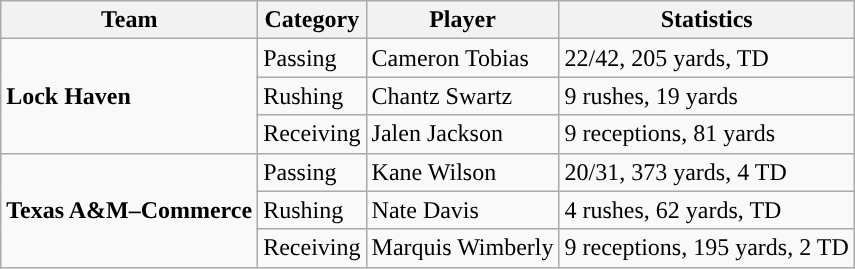<table class="wikitable" style="float: right;">
<tr>
<th>Team</th>
<th>Category</th>
<th>Player</th>
<th>Statistics</th>
</tr>
<tr>
<td rowspan=3><strong>Lock Haven</strong></td>
<td>Passing</td>
<td>Cameron Tobias</td>
<td>22/42, 205 yards, TD</td>
</tr>
<tr>
<td>Rushing</td>
<td>Chantz Swartz</td>
<td>9 rushes, 19 yards</td>
</tr>
<tr>
<td>Receiving</td>
<td>Jalen Jackson</td>
<td>9 receptions, 81 yards</td>
</tr>
<tr>
<td rowspan=3><strong>Texas A&M–Commerce</strong></td>
<td>Passing</td>
<td>Kane Wilson</td>
<td>20/31, 373 yards, 4 TD</td>
</tr>
<tr>
<td>Rushing</td>
<td>Nate Davis</td>
<td>4 rushes, 62 yards, TD</td>
</tr>
<tr>
<td>Receiving</td>
<td>Marquis Wimberly</td>
<td>9 receptions, 195 yards, 2 TD</td>
</tr>
</table>
